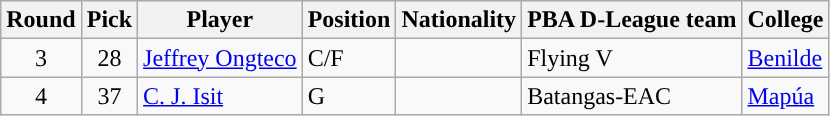<table class="wikitable sortable sortable">
<tr>
<th>Round</th>
<th>Pick</th>
<th>Player</th>
<th>Position</th>
<th>Nationality</th>
<th>PBA D-League team</th>
<th>College</th>
</tr>
<tr>
<td align=center>3</td>
<td align=center>28</td>
<td><a href='#'>Jeffrey Ongteco</a></td>
<td>C/F</td>
<td></td>
<td>Flying V</td>
<td><a href='#'>Benilde</a></td>
</tr>
<tr>
<td align=center>4</td>
<td align=center>37</td>
<td><a href='#'>C. J. Isit</a></td>
<td>G</td>
<td></td>
<td>Batangas-EAC</td>
<td><a href='#'>Mapúa</a></td>
</tr>
</table>
